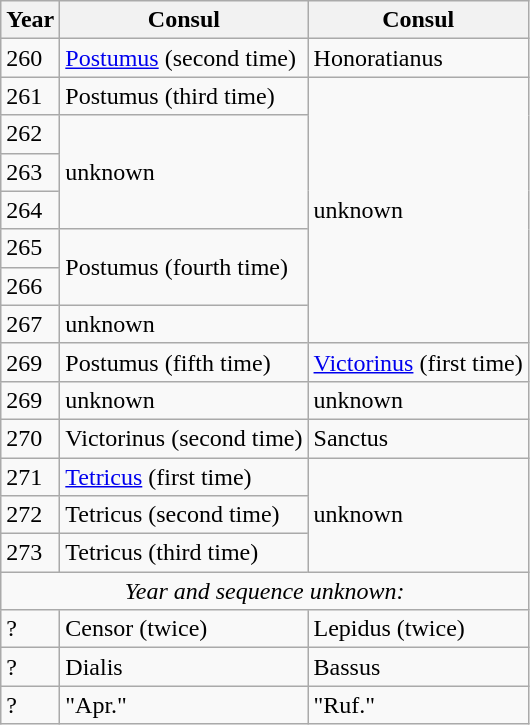<table class="wikitable">
<tr>
<th>Year</th>
<th>Consul</th>
<th>Consul</th>
</tr>
<tr>
<td>260</td>
<td><a href='#'>Postumus</a> (second time)</td>
<td>Honoratianus</td>
</tr>
<tr>
<td>261</td>
<td>Postumus (third time)</td>
<td rowspan="7">unknown</td>
</tr>
<tr>
<td>262</td>
<td rowspan="3">unknown</td>
</tr>
<tr>
<td>263</td>
</tr>
<tr>
<td>264</td>
</tr>
<tr>
<td>265</td>
<td rowspan="2">Postumus (fourth time)</td>
</tr>
<tr>
<td>266</td>
</tr>
<tr>
<td>267</td>
<td>unknown</td>
</tr>
<tr>
<td>269</td>
<td>Postumus (fifth time)</td>
<td><a href='#'>Victorinus</a> (first time)</td>
</tr>
<tr>
<td>269</td>
<td>unknown</td>
<td>unknown</td>
</tr>
<tr>
<td>270</td>
<td>Victorinus (second time)</td>
<td>Sanctus</td>
</tr>
<tr>
<td>271</td>
<td><a href='#'>Tetricus</a> (first time)</td>
<td rowspan="3">unknown</td>
</tr>
<tr>
<td>272</td>
<td>Tetricus (second time)</td>
</tr>
<tr>
<td>273</td>
<td>Tetricus (third time)</td>
</tr>
<tr>
<td colspan="3" align="center"><em>Year and sequence unknown:</em></td>
</tr>
<tr>
<td>?</td>
<td>Censor (twice)</td>
<td>Lepidus (twice)</td>
</tr>
<tr>
<td>?</td>
<td>Dialis</td>
<td>Bassus</td>
</tr>
<tr>
<td>?</td>
<td>"Apr."</td>
<td>"Ruf."</td>
</tr>
</table>
